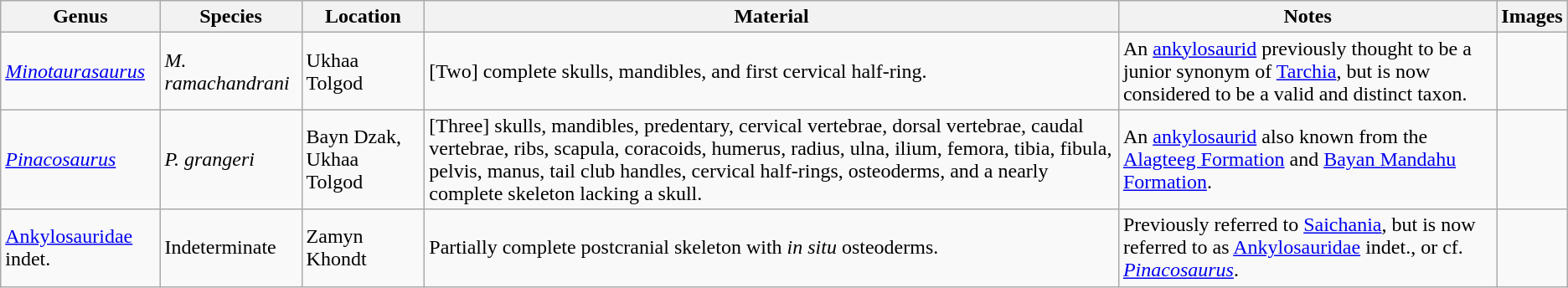<table class="wikitable sortable">
<tr>
<th>Genus</th>
<th>Species</th>
<th>Location</th>
<th>Material</th>
<th>Notes</th>
<th>Images</th>
</tr>
<tr>
<td><em><a href='#'>Minotaurasaurus</a></em></td>
<td><em>M. ramachandrani</em></td>
<td>Ukhaa Tolgod</td>
<td>[Two] complete skulls, mandibles, and first cervical half-ring.</td>
<td>An <a href='#'>ankylosaurid</a> previously thought to be a junior synonym of <a href='#'>Tarchia</a>, but is now considered to be a valid and distinct taxon.</td>
<td></td>
</tr>
<tr>
<td><em><a href='#'>Pinacosaurus</a></em></td>
<td><em>P. grangeri</em></td>
<td>Bayn Dzak, Ukhaa Tolgod</td>
<td>[Three] skulls, mandibles, predentary, cervical vertebrae, dorsal vertebrae, caudal vertebrae, ribs, scapula, coracoids, humerus, radius, ulna, ilium, femora, tibia, fibula, pelvis, manus, tail club handles, cervical half-rings, osteoderms, and a nearly complete skeleton lacking a skull.</td>
<td>An <a href='#'>ankylosaurid</a> also known from the <a href='#'>Alagteeg Formation</a> and <a href='#'>Bayan Mandahu Formation</a>.</td>
<td></td>
</tr>
<tr>
<td><a href='#'>Ankylosauridae</a> indet.</td>
<td>Indeterminate</td>
<td>Zamyn Khondt</td>
<td>Partially complete postcranial skeleton with <em>in situ</em> osteoderms.</td>
<td>Previously referred to <a href='#'>Saichania</a>, but is now referred to as <a href='#'>Ankylosauridae</a> indet., or cf. <em><a href='#'>Pinacosaurus</a></em>.</td>
<td></td>
</tr>
</table>
